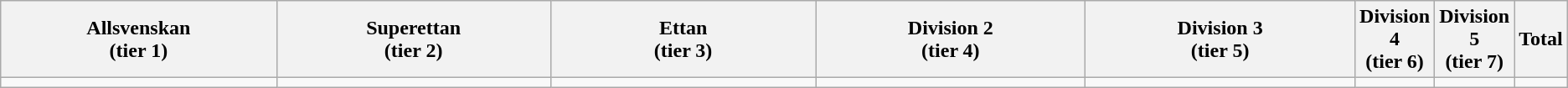<table class="wikitable">
<tr>
<th width="20%">Allsvenskan<br>(tier 1)</th>
<th width="20%">Superettan<br>(tier 2)</th>
<th width="20%">Ettan<br>(tier 3)</th>
<th width="20%">Division 2<br>(tier 4)</th>
<th width="20%">Division 3<br>(tier 5)</th>
<th width="20%">Division 4<br>(tier 6)</th>
<th width="20%">Division 5<br>(tier 7)</th>
<th width="20%">Total</th>
</tr>
<tr>
<td></td>
<td></td>
<td></td>
<td></td>
<td></td>
<td></td>
<td></td>
<td></td>
</tr>
</table>
